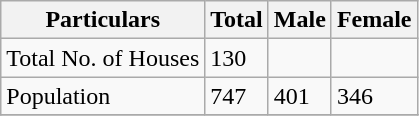<table class="wikitable sortable">
<tr>
<th>Particulars</th>
<th>Total</th>
<th>Male</th>
<th>Female</th>
</tr>
<tr>
<td>Total No. of Houses</td>
<td>130</td>
<td></td>
<td></td>
</tr>
<tr>
<td>Population</td>
<td>747</td>
<td>401</td>
<td>346</td>
</tr>
<tr>
</tr>
</table>
